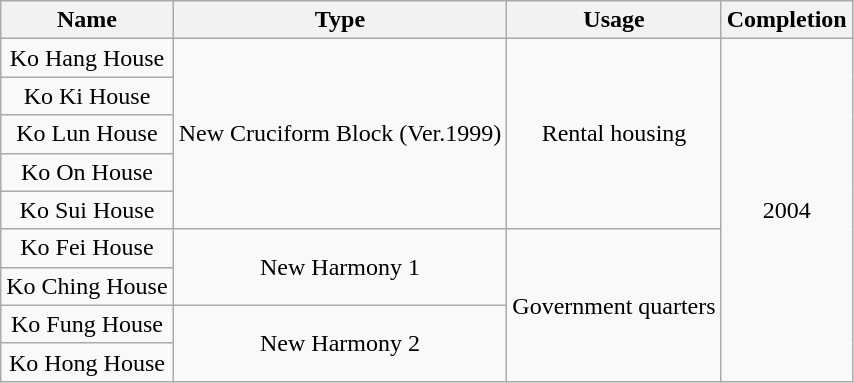<table class="wikitable" style="text-align: center">
<tr>
<th>Name</th>
<th>Type</th>
<th>Usage</th>
<th>Completion</th>
</tr>
<tr>
<td>Ko Hang House</td>
<td rowspan="5">New Cruciform Block (Ver.1999)</td>
<td rowspan="5">Rental housing</td>
<td rowspan="9">2004</td>
</tr>
<tr>
<td>Ko Ki House</td>
</tr>
<tr>
<td>Ko Lun House</td>
</tr>
<tr>
<td>Ko On House</td>
</tr>
<tr>
<td>Ko Sui House</td>
</tr>
<tr>
<td>Ko Fei House</td>
<td rowspan="2">New Harmony 1</td>
<td rowspan="4">Government quarters</td>
</tr>
<tr>
<td>Ko Ching House</td>
</tr>
<tr>
<td>Ko Fung House</td>
<td rowspan="2">New Harmony 2</td>
</tr>
<tr>
<td>Ko Hong House</td>
</tr>
</table>
